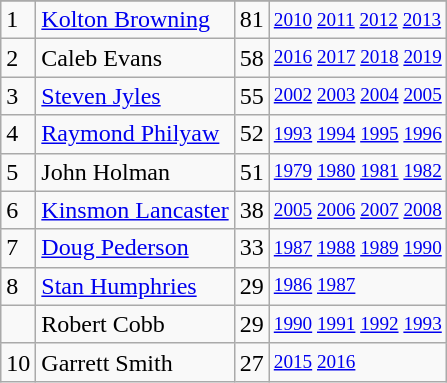<table class="wikitable">
<tr>
</tr>
<tr>
<td>1</td>
<td><a href='#'>Kolton Browning</a></td>
<td>81</td>
<td style="font-size:80%;"><a href='#'>2010</a> <a href='#'>2011</a> <a href='#'>2012</a> <a href='#'>2013</a></td>
</tr>
<tr>
<td>2</td>
<td>Caleb Evans</td>
<td>58</td>
<td style="font-size:80%;"><a href='#'>2016</a> <a href='#'>2017</a> <a href='#'>2018</a> <a href='#'>2019</a></td>
</tr>
<tr>
<td>3</td>
<td><a href='#'>Steven Jyles</a></td>
<td>55</td>
<td style="font-size:80%;"><a href='#'>2002</a> <a href='#'>2003</a> <a href='#'>2004</a> <a href='#'>2005</a></td>
</tr>
<tr>
<td>4</td>
<td><a href='#'>Raymond Philyaw</a></td>
<td>52</td>
<td style="font-size:80%;"><a href='#'>1993</a> <a href='#'>1994</a> <a href='#'>1995</a> <a href='#'>1996</a></td>
</tr>
<tr>
<td>5</td>
<td>John Holman</td>
<td>51</td>
<td style="font-size:80%;"><a href='#'>1979</a> <a href='#'>1980</a> <a href='#'>1981</a> <a href='#'>1982</a></td>
</tr>
<tr>
<td>6</td>
<td><a href='#'>Kinsmon Lancaster</a></td>
<td>38</td>
<td style="font-size:80%;"><a href='#'>2005</a> <a href='#'>2006</a> <a href='#'>2007</a> <a href='#'>2008</a></td>
</tr>
<tr>
<td>7</td>
<td><a href='#'>Doug Pederson</a></td>
<td>33</td>
<td style="font-size:80%;"><a href='#'>1987</a> <a href='#'>1988</a> <a href='#'>1989</a> <a href='#'>1990</a></td>
</tr>
<tr>
<td>8</td>
<td><a href='#'>Stan Humphries</a></td>
<td>29</td>
<td style="font-size:80%;"><a href='#'>1986</a> <a href='#'>1987</a></td>
</tr>
<tr>
<td></td>
<td>Robert Cobb</td>
<td>29</td>
<td style="font-size:80%;"><a href='#'>1990</a> <a href='#'>1991</a> <a href='#'>1992</a> <a href='#'>1993</a></td>
</tr>
<tr>
<td>10</td>
<td>Garrett Smith</td>
<td>27</td>
<td style="font-size:80%;"><a href='#'>2015</a> <a href='#'>2016</a></td>
</tr>
</table>
